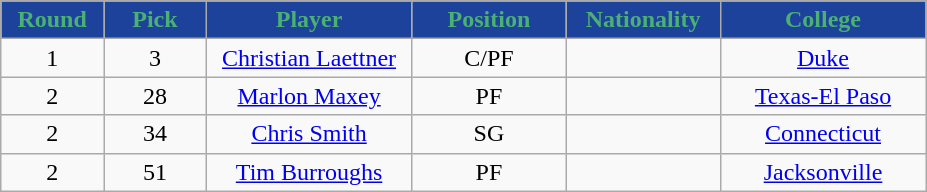<table class="wikitable sortable sortable">
<tr>
<th style="background:#1C429C; color:#4AB073" width="10%">Round</th>
<th style="background:#1C429C; color:#4AB073" width="10%">Pick</th>
<th style="background:#1C429C; color:#4AB073" width="20%">Player</th>
<th style="background:#1C429C; color:#4AB073" width="15%">Position</th>
<th style="background:#1C429C; color:#4AB073" width="15%">Nationality</th>
<th style="background:#1C429C; color:#4AB073" width="20%">College</th>
</tr>
<tr style="text-align: center">
<td>1</td>
<td>3</td>
<td><a href='#'>Christian Laettner</a></td>
<td>C/PF</td>
<td></td>
<td><a href='#'>Duke</a></td>
</tr>
<tr style="text-align: center">
<td>2</td>
<td>28</td>
<td><a href='#'>Marlon Maxey</a></td>
<td>PF</td>
<td></td>
<td><a href='#'>Texas-El Paso</a></td>
</tr>
<tr style="text-align: center">
<td>2</td>
<td>34</td>
<td><a href='#'>Chris Smith</a></td>
<td>SG</td>
<td></td>
<td><a href='#'>Connecticut</a></td>
</tr>
<tr style="text-align: center">
<td>2</td>
<td>51</td>
<td><a href='#'>Tim Burroughs</a></td>
<td>PF</td>
<td></td>
<td><a href='#'>Jacksonville</a></td>
</tr>
</table>
